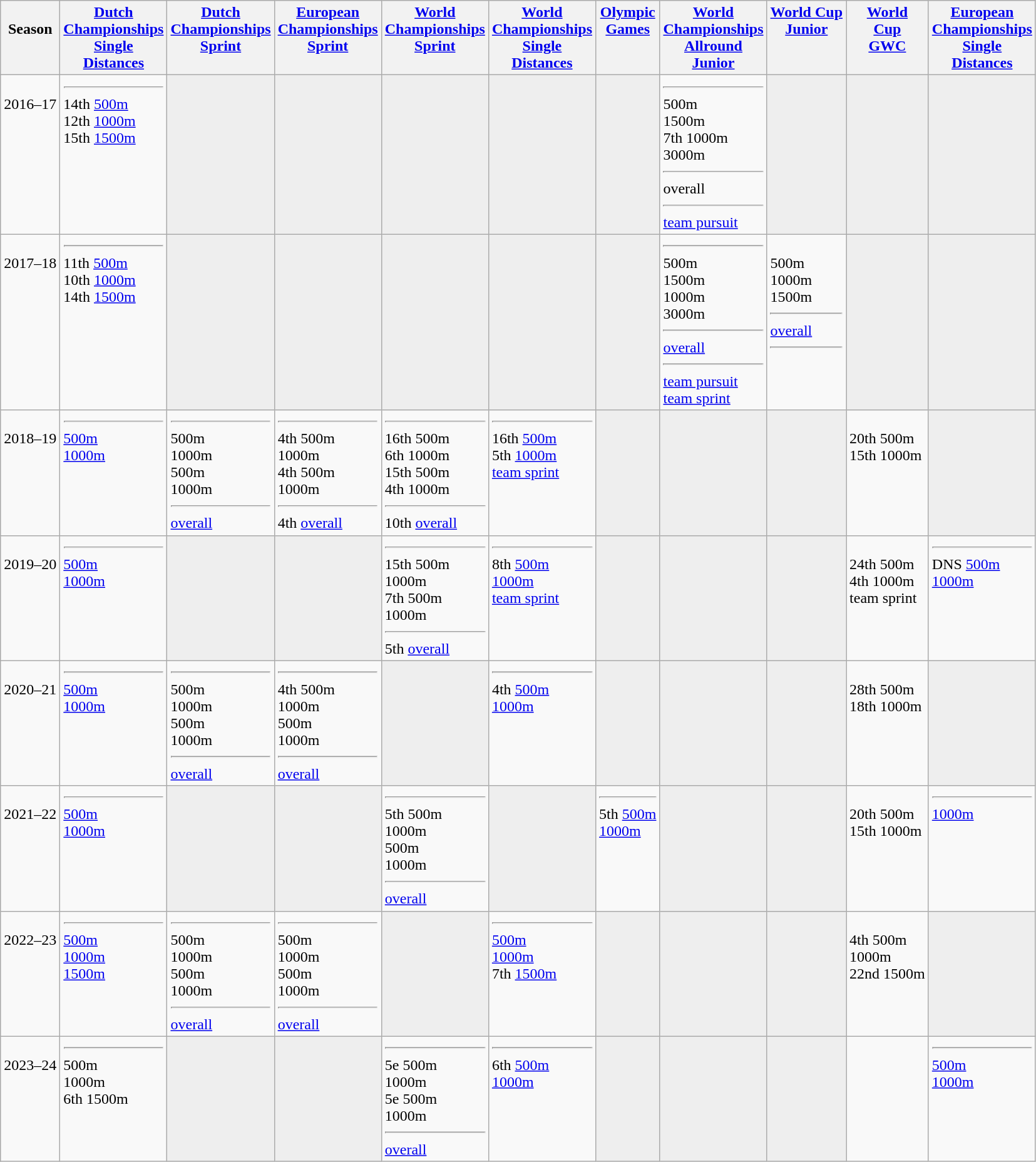<table class="wikitable vatop">
<tr style="vertical-align: top;">
<th><br> Season</th>
<th><a href='#'>Dutch <br> Championships <br> Single <br> Distances</a></th>
<th><a href='#'>Dutch <br> Championships <br> Sprint</a></th>
<th><a href='#'>European <br> Championships <br> Sprint</a></th>
<th><a href='#'>World <br> Championships <br> Sprint</a></th>
<th><a href='#'>World <br> Championships <br> Single <br> Distances</a></th>
<th><a href='#'>Olympic <br> Games</a></th>
<th><a href='#'>World <br> Championships <br> Allround <br> Junior</a></th>
<th><a href='#'>World Cup <br> Junior</a></th>
<th><a href='#'>World <br> Cup <br> GWC</a></th>
<th><a href='#'>European <br> Championships <br> Single <br> Distances</a></th>
</tr>
<tr style="vertical-align: top;">
<td><br> 2016–17</td>
<td> <hr> 14th <a href='#'>500m</a> <br> 12th <a href='#'>1000m</a> <br> 15th <a href='#'>1500m</a></td>
<td bgcolor=#EEEEEE></td>
<td bgcolor=#EEEEEE></td>
<td bgcolor=#EEEEEE></td>
<td bgcolor=#EEEEEE></td>
<td bgcolor=#EEEEEE></td>
<td> <hr>  500m <br>  1500m <br> 7th 1000m <br>  3000m <hr>  overall <hr>  <a href='#'>team pursuit</a></td>
<td bgcolor=#EEEEEE></td>
<td bgcolor=#EEEEEE></td>
<td bgcolor=#EEEEEE></td>
</tr>
<tr style="vertical-align: top;">
<td><br> 2017–18</td>
<td> <hr> 11th <a href='#'>500m</a> <br> 10th <a href='#'>1000m</a> <br> 14th <a href='#'>1500m</a></td>
<td bgcolor=#EEEEEE></td>
<td bgcolor=#EEEEEE></td>
<td bgcolor=#EEEEEE></td>
<td bgcolor=#EEEEEE></td>
<td bgcolor=#EEEEEE></td>
<td> <hr>  500m <br>  1500m <br>  1000m <br>  3000m <hr>  <a href='#'>overall</a> <hr>  <a href='#'>team pursuit</a> <br>  <a href='#'>team sprint</a></td>
<td><br>  500m <br>  1000m <br>  1500m <hr>  <a href='#'>overall</a> <hr></td>
<td bgcolor=#EEEEEE></td>
<td bgcolor=#EEEEEE></td>
</tr>
<tr style="vertical-align: top;">
<td><br> 2018–19</td>
<td> <hr>  <a href='#'>500m</a> <br>  <a href='#'>1000m</a></td>
<td> <hr>  500m <br>  1000m <br>  500m <br>  1000m <hr>  <a href='#'>overall</a></td>
<td> <hr> 4th 500m <br>  1000m <br> 4th 500m <br>  1000m <hr> 4th <a href='#'>overall</a></td>
<td> <hr> 16th 500m <br> 6th 1000m <br> 15th 500m <br> 4th 1000m <hr> 10th <a href='#'>overall</a></td>
<td> <hr> 16th <a href='#'>500m</a> <br> 5th <a href='#'>1000m</a> <br>  <a href='#'>team sprint</a></td>
<td bgcolor=#EEEEEE></td>
<td bgcolor=#EEEEEE></td>
<td bgcolor=#EEEEEE></td>
<td><br> 20th 500m <br> 15th 1000m</td>
<td bgcolor=#EEEEEE></td>
</tr>
<tr style="vertical-align: top;">
<td><br> 2019–20</td>
<td> <hr>  <a href='#'>500m</a> <br>  <a href='#'>1000m</a></td>
<td bgcolor=#EEEEEE></td>
<td bgcolor=#EEEEEE></td>
<td> <hr> 15th 500m <br>  1000m <br> 7th 500m <br>  1000m <hr> 5th <a href='#'>overall</a></td>
<td> <hr> 8th <a href='#'>500m</a> <br>  <a href='#'>1000m</a> <br>  <a href='#'>team sprint</a></td>
<td bgcolor=#EEEEEE></td>
<td bgcolor=#EEEEEE></td>
<td bgcolor="#EEEEEE"></td>
<td><br> 24th 500m <br> 4th 1000m <br>  team sprint</td>
<td> <hr> DNS <a href='#'>500m</a> <br>  <a href='#'>1000m</a></td>
</tr>
<tr style="vertical-align: top;">
<td><br> 2020–21</td>
<td> <hr>  <a href='#'>500m</a> <br>  <a href='#'>1000m</a></td>
<td> <hr>  500m <br>  1000m <br>  500m <br>  1000m <hr>  <a href='#'>overall</a></td>
<td> <hr> 4th 500m <br>  1000m <br>  500m <br>  1000m <hr>  <a href='#'>overall</a></td>
<td bgcolor="#EEEEEE"></td>
<td> <hr> 4th <a href='#'>500m</a> <br>  <a href='#'>1000m</a></td>
<td bgcolor="#EEEEEE"></td>
<td bgcolor="#EEEEEE"></td>
<td bgcolor="#EEEEEE"></td>
<td><br> 28th 500m <br> 18th 1000m</td>
<td bgcolor="#EEEEEE"></td>
</tr>
<tr style="vertical-align: top;">
<td><br> 2021–22</td>
<td> <hr>  <a href='#'>500m</a> <br>  <a href='#'>1000m</a></td>
<td bgcolor="#EEEEEE"></td>
<td bgcolor="#EEEEEE"></td>
<td> <hr> 5th 500m <br>  1000m <br>  500m <br>  1000m <hr>  <a href='#'>overall</a></td>
<td bgcolor="#EEEEEE"></td>
<td> <hr> 5th <a href='#'>500m</a> <br>  <a href='#'>1000m</a></td>
<td bgcolor="#EEEEEE"></td>
<td bgcolor="#EEEEEE"></td>
<td><br> 20th 500m <br> 15th 1000m</td>
<td> <hr>  <a href='#'>1000m</a></td>
</tr>
<tr style="vertical-align: top;">
<td><br> 2022–23</td>
<td> <hr>  <a href='#'>500m</a> <br>  <a href='#'>1000m</a> <br>  <a href='#'>1500m</a></td>
<td> <hr>  500m <br>  1000m <br>  500m <br>  1000m <hr>  <a href='#'>overall</a></td>
<td> <hr>  500m <br>  1000m <br>  500m <br>  1000m <hr>  <a href='#'>overall</a></td>
<td bgcolor="#EEEEEE"></td>
<td> <hr>  <a href='#'>500m</a> <br>  <a href='#'>1000m</a> <br> 7th <a href='#'>1500m</a></td>
<td bgcolor="#EEEEEE"></td>
<td bgcolor="#EEEEEE"></td>
<td bgcolor="#EEEEEE"></td>
<td><br> 4th 500m <br>  1000m <br> 22nd 1500m</td>
<td bgcolor="#EEEEEE"></td>
</tr>
<tr style="vertical-align: top;">
<td><br> 2023–24</td>
<td> <hr>  500m <br>  1000m <br> 6th 1500m</td>
<td bgcolor="#EEEEEE"></td>
<td bgcolor="#EEEEEE"></td>
<td> <hr> 5e 500m <br>  1000m <br> 5e 500m <br>  1000m  <hr>  <a href='#'>overall</a></td>
<td> <hr> 6th <a href='#'>500m</a> <br>  <a href='#'>1000m</a></td>
<td bgcolor="#EEEEEE"></td>
<td bgcolor="#EEEEEE"></td>
<td bgcolor="#EEEEEE"></td>
<td></td>
<td> <hr>  <a href='#'>500m</a> <br>  <a href='#'>1000m</a></td>
</tr>
</table>
